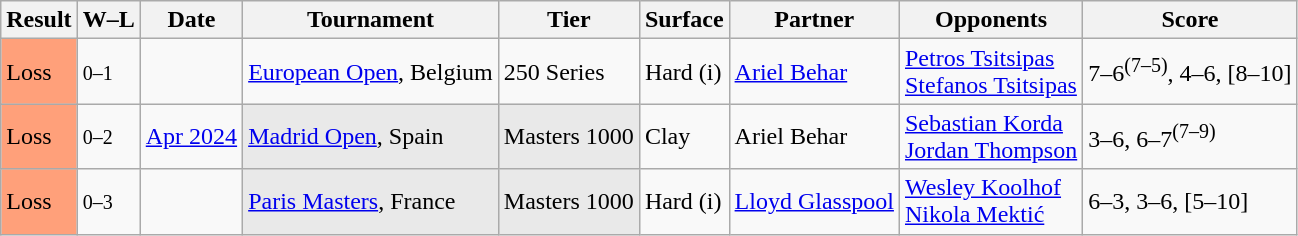<table class="sortable wikitable">
<tr>
<th>Result</th>
<th class=unsortable>W–L</th>
<th>Date</th>
<th>Tournament</th>
<th>Tier</th>
<th>Surface</th>
<th>Partner</th>
<th>Opponents</th>
<th class=unsortable>Score</th>
</tr>
<tr>
<td bgcolor=ffa07a>Loss</td>
<td><small>0–1</small></td>
<td><a href='#'></a></td>
<td><a href='#'>European Open</a>, Belgium</td>
<td>250 Series</td>
<td>Hard (i)</td>
<td> <a href='#'>Ariel Behar</a></td>
<td> <a href='#'>Petros Tsitsipas</a> <br> <a href='#'>Stefanos Tsitsipas</a></td>
<td>7–6<sup>(7–5)</sup>, 4–6, [8–10]</td>
</tr>
<tr>
<td bgcolor=ffa07a>Loss</td>
<td><small>0–2</small></td>
<td><a href='#'>Apr 2024</a></td>
<td style="background:#E9E9E9;"><a href='#'>Madrid Open</a>, Spain</td>
<td style="background:#E9E9E9;">Masters 1000</td>
<td>Clay</td>
<td> Ariel Behar</td>
<td> <a href='#'>Sebastian Korda</a> <br> <a href='#'>Jordan Thompson</a></td>
<td>3–6, 6–7<sup>(7–9)</sup></td>
</tr>
<tr>
<td bgcolor=ffa07a>Loss</td>
<td><small>0–3</small></td>
<td><a href='#'></a></td>
<td style=background:#E9E9E9><a href='#'>Paris Masters</a>, France</td>
<td style=background:#E9E9E9>Masters 1000</td>
<td>Hard (i)</td>
<td> <a href='#'>Lloyd Glasspool</a></td>
<td> <a href='#'>Wesley Koolhof</a><br> <a href='#'>Nikola Mektić</a></td>
<td>6–3, 3–6, [5–10]</td>
</tr>
</table>
